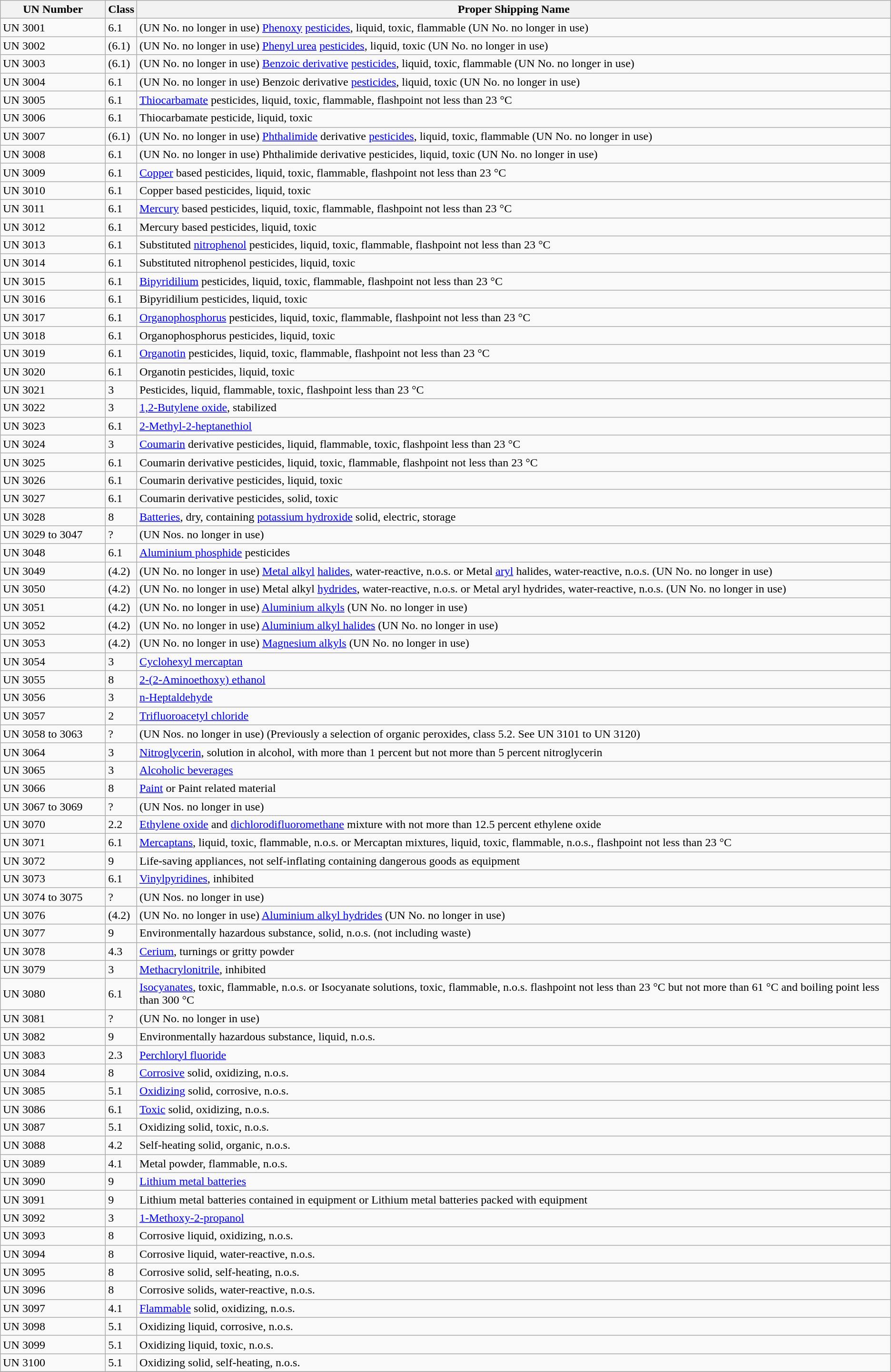<table class="wikitable">
<tr>
<th width="140px">UN Number</th>
<th>Class</th>
<th>Proper Shipping Name</th>
</tr>
<tr>
<td>UN 3001</td>
<td>6.1</td>
<td>(UN No. no longer in use) <a href='#'>Phenoxy</a> <a href='#'>pesticides</a>, liquid, toxic, flammable (UN No. no longer in use)</td>
</tr>
<tr>
<td>UN 3002</td>
<td>(6.1)</td>
<td>(UN No. no longer in use) <a href='#'>Phenyl urea</a> <a href='#'>pesticides</a>, liquid, toxic (UN No. no longer in use)</td>
</tr>
<tr>
<td>UN 3003</td>
<td>(6.1)</td>
<td>(UN No. no longer in use) <a href='#'>Benzoic derivative</a> <a href='#'>pesticides</a>, liquid, toxic, flammable (UN No. no longer in use)</td>
</tr>
<tr>
<td>UN 3004</td>
<td>6.1</td>
<td>(UN No. no longer in use) Benzoic derivative <a href='#'>pesticides</a>, liquid, toxic (UN No. no longer in use)</td>
</tr>
<tr>
<td>UN 3005</td>
<td>6.1</td>
<td><a href='#'>Thiocarbamate</a> pesticides, liquid, toxic, flammable, flashpoint not less than 23 °C</td>
</tr>
<tr>
<td>UN 3006</td>
<td>6.1</td>
<td>Thiocarbamate pesticide, liquid, toxic</td>
</tr>
<tr>
<td>UN 3007</td>
<td>(6.1)</td>
<td>(UN No. no longer in use) <a href='#'>Phthalimide</a> derivative <a href='#'>pesticides</a>, liquid, toxic, flammable (UN No. no longer in use)</td>
</tr>
<tr>
<td>UN 3008</td>
<td>6.1</td>
<td>(UN No. no longer in use) Phthalimide derivative pesticides, liquid, toxic (UN No. no longer in use)</td>
</tr>
<tr>
<td>UN 3009</td>
<td>6.1</td>
<td><a href='#'>Copper</a> based pesticides, liquid, toxic, flammable, flashpoint not less than 23 °C</td>
</tr>
<tr>
<td>UN 3010</td>
<td>6.1</td>
<td>Copper based pesticides, liquid, toxic</td>
</tr>
<tr>
<td>UN 3011</td>
<td>6.1</td>
<td><a href='#'>Mercury</a> based pesticides, liquid, toxic, flammable, flashpoint not less than 23 °C</td>
</tr>
<tr>
<td>UN 3012</td>
<td>6.1</td>
<td>Mercury based pesticides, liquid, toxic</td>
</tr>
<tr>
<td>UN 3013</td>
<td>6.1</td>
<td>Substituted <a href='#'>nitrophenol</a> pesticides, liquid, toxic, flammable, flashpoint not less than 23 °C</td>
</tr>
<tr>
<td>UN 3014</td>
<td>6.1</td>
<td>Substituted nitrophenol pesticides, liquid, toxic</td>
</tr>
<tr>
<td>UN 3015</td>
<td>6.1</td>
<td><a href='#'>Bipyridilium</a> pesticides, liquid, toxic, flammable, flashpoint not less than 23 °C</td>
</tr>
<tr>
<td>UN 3016</td>
<td>6.1</td>
<td>Bipyridilium pesticides, liquid, toxic</td>
</tr>
<tr>
<td>UN 3017</td>
<td>6.1</td>
<td><a href='#'>Organophosphorus</a> pesticides, liquid, toxic, flammable, flashpoint not less than 23 °C</td>
</tr>
<tr>
<td>UN 3018</td>
<td>6.1</td>
<td>Organophosphorus pesticides, liquid, toxic</td>
</tr>
<tr>
<td>UN 3019</td>
<td>6.1</td>
<td><a href='#'>Organotin</a> pesticides, liquid, toxic, flammable, flashpoint not less than 23 °C</td>
</tr>
<tr>
<td>UN 3020</td>
<td>6.1</td>
<td>Organotin pesticides, liquid, toxic</td>
</tr>
<tr>
<td>UN 3021</td>
<td>3</td>
<td>Pesticides, liquid, flammable, toxic, flashpoint less than 23 °C</td>
</tr>
<tr>
<td>UN 3022</td>
<td>3</td>
<td><a href='#'>1,2-Butylene oxide</a>, stabilized</td>
</tr>
<tr>
<td>UN 3023</td>
<td>6.1</td>
<td><a href='#'>2-Methyl-2-heptanethiol</a></td>
</tr>
<tr>
<td>UN 3024</td>
<td>3</td>
<td><a href='#'>Coumarin</a> derivative pesticides, liquid, flammable, toxic, flashpoint less than 23 °C</td>
</tr>
<tr>
<td>UN 3025</td>
<td>6.1</td>
<td>Coumarin derivative pesticides, liquid, toxic, flammable, flashpoint not less than 23 °C</td>
</tr>
<tr>
<td>UN 3026</td>
<td>6.1</td>
<td>Coumarin derivative pesticides, liquid, toxic</td>
</tr>
<tr>
<td>UN 3027</td>
<td>6.1</td>
<td>Coumarin derivative pesticides, solid, toxic</td>
</tr>
<tr>
<td>UN 3028</td>
<td>8</td>
<td><a href='#'>Batteries</a>, dry, containing <a href='#'>potassium hydroxide</a> solid, electric, storage</td>
</tr>
<tr>
<td>UN 3029 to 3047</td>
<td>?</td>
<td>(UN Nos. no longer in use)</td>
</tr>
<tr>
<td>UN 3048</td>
<td>6.1</td>
<td><a href='#'>Aluminium phosphide</a> pesticides</td>
</tr>
<tr>
<td>UN 3049</td>
<td>(4.2)</td>
<td>(UN No. no longer in use) <a href='#'>Metal alkyl</a> <a href='#'>halides</a>, water-reactive, n.o.s. or Metal <a href='#'>aryl</a> halides, water-reactive, n.o.s. (UN No. no longer in use)</td>
</tr>
<tr>
<td>UN 3050</td>
<td>(4.2)</td>
<td>(UN No. no longer in use) Metal alkyl <a href='#'>hydrides</a>, water-reactive, n.o.s. or Metal aryl hydrides, water-reactive, n.o.s. (UN No. no longer in use)</td>
</tr>
<tr>
<td>UN 3051</td>
<td>(4.2)</td>
<td>(UN No. no longer in use) <a href='#'>Aluminium alkyls</a> (UN No. no longer in use)</td>
</tr>
<tr>
<td>UN 3052</td>
<td>(4.2)</td>
<td>(UN No. no longer in use) <a href='#'>Aluminium alkyl halides</a> (UN No. no longer in use)</td>
</tr>
<tr>
<td>UN 3053</td>
<td>(4.2)</td>
<td>(UN No. no longer in use) <a href='#'>Magnesium alkyls</a> (UN No. no longer in use)</td>
</tr>
<tr>
<td>UN 3054</td>
<td>3</td>
<td><a href='#'>Cyclohexyl mercaptan</a></td>
</tr>
<tr>
<td>UN 3055</td>
<td>8</td>
<td><a href='#'>2-(2-Aminoethoxy) ethanol</a></td>
</tr>
<tr>
<td>UN 3056</td>
<td>3</td>
<td><a href='#'>n-Heptaldehyde</a></td>
</tr>
<tr>
<td>UN 3057</td>
<td>2</td>
<td><a href='#'>Trifluoroacetyl chloride</a></td>
</tr>
<tr>
<td>UN 3058 to 3063</td>
<td>?</td>
<td>(UN Nos. no longer in use) (Previously a selection of organic peroxides, class 5.2. See UN 3101 to UN 3120)</td>
</tr>
<tr>
<td>UN 3064</td>
<td>3</td>
<td><a href='#'>Nitroglycerin</a>, solution in alcohol, with more than 1 percent but not more than 5 percent nitroglycerin</td>
</tr>
<tr>
<td>UN 3065</td>
<td>3</td>
<td><a href='#'>Alcoholic beverages</a></td>
</tr>
<tr>
<td>UN 3066</td>
<td>8</td>
<td><a href='#'>Paint</a> or Paint related material</td>
</tr>
<tr>
<td>UN 3067 to 3069</td>
<td>?</td>
<td>(UN Nos. no longer in use)</td>
</tr>
<tr>
<td>UN 3070</td>
<td>2.2</td>
<td><a href='#'>Ethylene oxide</a> and <a href='#'>dichlorodifluoromethane</a> mixture with not more than 12.5 percent ethylene oxide</td>
</tr>
<tr>
<td>UN 3071</td>
<td>6.1</td>
<td><a href='#'>Mercaptans</a>, liquid, toxic, flammable, n.o.s. or Mercaptan mixtures, liquid, toxic, flammable, n.o.s., flashpoint not less than 23 °C</td>
</tr>
<tr>
<td>UN 3072</td>
<td>9</td>
<td>Life-saving appliances, not self-inflating containing dangerous goods as equipment</td>
</tr>
<tr>
<td>UN 3073</td>
<td>6.1</td>
<td><a href='#'>Vinylpyridines</a>, inhibited</td>
</tr>
<tr>
<td>UN 3074 to 3075</td>
<td>?</td>
<td>(UN Nos. no longer in use)</td>
</tr>
<tr>
<td>UN 3076</td>
<td>(4.2)</td>
<td>(UN No. no longer in use) <a href='#'>Aluminium alkyl hydrides</a> (UN No. no longer in use)</td>
</tr>
<tr>
<td>UN 3077</td>
<td>9</td>
<td>Environmentally hazardous substance, solid, n.o.s. (not including waste)</td>
</tr>
<tr>
<td>UN 3078</td>
<td>4.3</td>
<td><a href='#'>Cerium</a>, turnings or gritty powder</td>
</tr>
<tr>
<td>UN 3079</td>
<td>3</td>
<td><a href='#'>Methacrylonitrile</a>, inhibited</td>
</tr>
<tr>
<td>UN 3080</td>
<td>6.1</td>
<td><a href='#'>Isocyanates</a>, toxic, flammable, n.o.s. or Isocyanate solutions, toxic, flammable, n.o.s. flashpoint not less than 23 °C but not more than 61 °C and boiling point less than 300 °C</td>
</tr>
<tr>
<td>UN 3081</td>
<td>?</td>
<td>(UN No. no longer in use)</td>
</tr>
<tr>
<td>UN 3082</td>
<td>9</td>
<td>Environmentally hazardous substance, liquid, n.o.s.</td>
</tr>
<tr>
<td>UN 3083</td>
<td>2.3</td>
<td><a href='#'>Perchloryl fluoride</a></td>
</tr>
<tr>
<td>UN 3084</td>
<td>8</td>
<td><a href='#'>Corrosive</a> solid, oxidizing, n.o.s.</td>
</tr>
<tr>
<td>UN 3085</td>
<td>5.1</td>
<td><a href='#'>Oxidizing</a> solid, corrosive, n.o.s.</td>
</tr>
<tr>
<td>UN 3086</td>
<td>6.1</td>
<td><a href='#'>Toxic</a> solid, oxidizing, n.o.s.</td>
</tr>
<tr>
<td>UN 3087</td>
<td>5.1</td>
<td>Oxidizing solid, toxic, n.o.s.</td>
</tr>
<tr>
<td>UN 3088</td>
<td>4.2</td>
<td>Self-heating solid, organic, n.o.s.</td>
</tr>
<tr>
<td>UN 3089</td>
<td>4.1</td>
<td>Metal powder, flammable, n.o.s.</td>
</tr>
<tr>
<td>UN 3090</td>
<td>9</td>
<td><a href='#'>Lithium metal batteries</a></td>
</tr>
<tr>
<td>UN 3091</td>
<td>9</td>
<td>Lithium metal batteries contained in equipment or Lithium metal batteries packed with equipment</td>
</tr>
<tr>
<td>UN 3092</td>
<td>3</td>
<td><a href='#'>1-Methoxy-2-propanol</a></td>
</tr>
<tr>
<td>UN 3093</td>
<td>8</td>
<td>Corrosive liquid, oxidizing, n.o.s.</td>
</tr>
<tr>
<td>UN 3094</td>
<td>8</td>
<td>Corrosive liquid, water-reactive, n.o.s.</td>
</tr>
<tr>
<td>UN 3095</td>
<td>8</td>
<td>Corrosive solid, self-heating, n.o.s.</td>
</tr>
<tr>
<td>UN 3096</td>
<td>8</td>
<td>Corrosive solids, water-reactive, n.o.s.</td>
</tr>
<tr>
<td>UN 3097</td>
<td>4.1</td>
<td><a href='#'>Flammable</a> solid, oxidizing, n.o.s.</td>
</tr>
<tr>
<td>UN 3098</td>
<td>5.1</td>
<td>Oxidizing liquid, corrosive, n.o.s.</td>
</tr>
<tr>
<td>UN 3099</td>
<td>5.1</td>
<td>Oxidizing liquid, toxic, n.o.s.</td>
</tr>
<tr>
<td>UN 3100</td>
<td>5.1</td>
<td>Oxidizing solid, self-heating, n.o.s.</td>
</tr>
<tr>
</tr>
</table>
